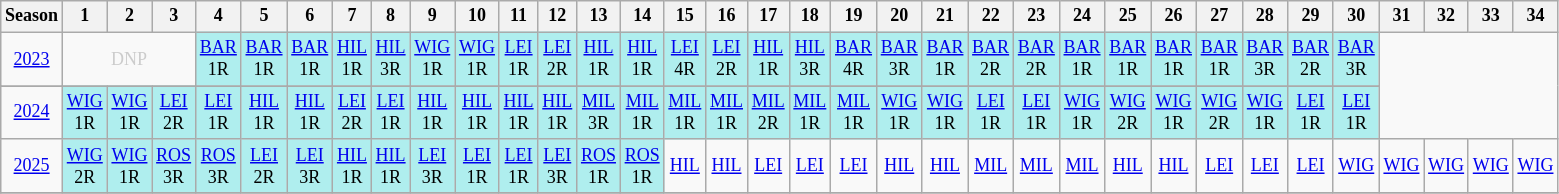<table class="wikitable" style="width:18%; margin:0; font-size:75%">
<tr>
<th>Season</th>
<th>1</th>
<th>2</th>
<th>3</th>
<th>4</th>
<th>5</th>
<th>6</th>
<th>7</th>
<th>8</th>
<th>9</th>
<th>10</th>
<th>11</th>
<th>12</th>
<th>13</th>
<th>14</th>
<th>15</th>
<th>16</th>
<th>17</th>
<th>18</th>
<th>19</th>
<th>20</th>
<th>21</th>
<th>22</th>
<th>23</th>
<th>24</th>
<th>25</th>
<th>26</th>
<th>27</th>
<th>28</th>
<th>29</th>
<th>30</th>
<th>31</th>
<th>32</th>
<th>33</th>
<th>34</th>
</tr>
<tr>
<td style="text-align:center;"background:#efefef;"><a href='#'>2023</a> <br></td>
<td colspan="3" style="text-align:center; color:#ccc;">DNP</td>
<td style="text-align:center; background:#afeeee;"><a href='#'>BAR</a><br>1R</td>
<td style="text-align:center; background:#afeeee;"><a href='#'>BAR</a><br>1R</td>
<td style="text-align:center; background:#afeeee;"><a href='#'>BAR</a><br>1R</td>
<td style="text-align:center; background:#afeeee;"><a href='#'>HIL</a><br>1R</td>
<td style="text-align:center; background:#afeeee;"><a href='#'>HIL</a><br>3R</td>
<td style="text-align:center; background:#afeeee;"><a href='#'>WIG</a><br>1R</td>
<td style="text-align:center; background:#afeeee;"><a href='#'>WIG</a><br>1R</td>
<td style="text-align:center; background:#afeeee;"><a href='#'>LEI</a><br>1R</td>
<td style="text-align:center; background:#afeeee;"><a href='#'>LEI</a><br>2R</td>
<td style="text-align:center; background:#afeeee;"><a href='#'>HIL</a><br>1R</td>
<td style="text-align:center; background:#afeeee;"><a href='#'>HIL</a><br>1R</td>
<td style="text-align:center; background:#afeeee;"><a href='#'>LEI</a><br>4R</td>
<td style="text-align:center; background:#afeeee;"><a href='#'>LEI</a><br>2R</td>
<td style="text-align:center; background:#afeeee;"><a href='#'>HIL</a><br>1R</td>
<td style="text-align:center; background:#afeeee;"><a href='#'>HIL</a><br>3R</td>
<td style="text-align:center; background:#afeeee;"><a href='#'>BAR</a><br>4R</td>
<td style="text-align:center; background:#afeeee;"><a href='#'>BAR</a><br>3R</td>
<td style="text-align:center; background:#afeeee;"><a href='#'>BAR</a><br>1R</td>
<td style="text-align:center; background:#afeeee;"><a href='#'>BAR</a><br>2R</td>
<td style="text-align:center; background:#afeeee;"><a href='#'>BAR</a><br>2R</td>
<td style="text-align:center; background:#afeeee;"><a href='#'>BAR</a><br>1R</td>
<td style="text-align:center; background:#afeeee;"><a href='#'>BAR</a><br>1R</td>
<td style="text-align:center; background:#afeeee;"><a href='#'>BAR</a><br>1R</td>
<td style="text-align:center; background:#afeeee;"><a href='#'>BAR</a><br>1R</td>
<td style="text-align:center; background:#afeeee;"><a href='#'>BAR</a><br>3R</td>
<td style="text-align:center; background:#afeeee;"><a href='#'>BAR</a><br>2R</td>
<td style="text-align:center; background:#afeeee;"><a href='#'>BAR</a><br>3R</td>
</tr>
<tr>
</tr>
<tr>
<td style="text-align:center;"background:#efefef;"><a href='#'>2024</a></td>
<td style="text-align:center; background:#afeeee;"><a href='#'>WIG</a><br>1R</td>
<td style="text-align:center; background:#afeeee;"><a href='#'>WIG</a><br>1R</td>
<td style="text-align:center; background:#afeeee;"><a href='#'>LEI</a><br>2R</td>
<td style="text-align:center; background:#afeeee;"><a href='#'>LEI</a><br>1R</td>
<td style="text-align:center; background:#afeeee;"><a href='#'>HIL</a><br>1R</td>
<td style="text-align:center; background:#afeeee;"><a href='#'>HIL</a><br>1R</td>
<td style="text-align:center; background:#afeeee;"><a href='#'>LEI</a><br>2R</td>
<td style="text-align:center; background:#afeeee;"><a href='#'>LEI</a><br>1R</td>
<td style="text-align:center; background:#afeeee;"><a href='#'>HIL</a><br>1R</td>
<td style="text-align:center; background:#afeeee;"><a href='#'>HIL</a><br>1R</td>
<td style="text-align:center; background:#afeeee;"><a href='#'>HIL</a><br>1R</td>
<td style="text-align:center; background:#afeeee;"><a href='#'>HIL</a><br>1R</td>
<td style="text-align:center; background:#afeeee;"><a href='#'>MIL</a><br>3R</td>
<td style="text-align:center; background:#afeeee;"><a href='#'>MIL</a><br>1R</td>
<td style="text-align:center; background:#afeeee;"><a href='#'>MIL</a><br>1R</td>
<td style="text-align:center; background:#afeeee;"><a href='#'>MIL</a><br>1R</td>
<td style="text-align:center; background:#afeeee;"><a href='#'>MIL</a><br>2R</td>
<td style="text-align:center; background:#afeeee;"><a href='#'>MIL</a><br>1R</td>
<td style="text-align:center; background:#afeeee;"><a href='#'>MIL</a><br>1R</td>
<td style="text-align:center; background:#afeeee;"><a href='#'>WIG</a><br>1R</td>
<td style="text-align:center; background:#afeeee;"><a href='#'>WIG</a><br>1R</td>
<td style="text-align:center; background:#afeeee;"><a href='#'>LEI</a><br>1R</td>
<td style="text-align:center; background:#afeeee;"><a href='#'>LEI</a><br>1R</td>
<td style="text-align:center; background:#afeeee;"><a href='#'>WIG</a><br>1R</td>
<td style="text-align:center; background:#afeeee;"><a href='#'>WIG</a><br>2R</td>
<td style="text-align:center; background:#afeeee;"><a href='#'>WIG</a><br>1R</td>
<td style="text-align:center; background:#afeeee;"><a href='#'>WIG</a><br>2R</td>
<td style="text-align:center; background:#afeeee;"><a href='#'>WIG</a><br>1R</td>
<td style="text-align:center; background:#afeeee;"><a href='#'>LEI</a><br>1R</td>
<td style="text-align:center; background:#afeeee;"><a href='#'>LEI</a><br>1R</td>
</tr>
<tr>
<td style="text-align:center;"background:#efefef;"><a href='#'>2025</a></td>
<td style="text-align:center; background:#afeeee;"><a href='#'>WIG</a><br>2R</td>
<td style="text-align:center; background:#afeeee;"><a href='#'>WIG</a><br>1R</td>
<td style="text-align:center; background:#afeeee;"><a href='#'>ROS</a><br>3R</td>
<td style="text-align:center; background:#afeeee;"><a href='#'>ROS</a><br>3R</td>
<td style="text-align:center; background:#afeeee;"><a href='#'>LEI</a><br>2R</td>
<td style="text-align:center; background:#afeeee;"><a href='#'>LEI</a><br>3R</td>
<td style="text-align:center; background:#afeeee;"><a href='#'>HIL</a><br>1R</td>
<td style="text-align:center; background:#afeeee;"><a href='#'>HIL</a><br>1R</td>
<td style="text-align:center; background:#afeeee;"><a href='#'>LEI</a><br>3R</td>
<td style="text-align:center; background:#afeeee;"><a href='#'>LEI</a><br>1R</td>
<td style="text-align:center; background:#afeeee;"><a href='#'>LEI</a><br>1R</td>
<td style="text-align:center; background:#afeeee;"><a href='#'>LEI</a><br>3R</td>
<td style="text-align:center; background:#afeeee;"><a href='#'>ROS</a><br>1R</td>
<td style="text-align:center; background:#afeeee;"><a href='#'>ROS</a><br>1R</td>
<td style="text-align:center; background:#;"><a href='#'>HIL</a><br></td>
<td style="text-align:center; background:#;"><a href='#'>HIL</a><br></td>
<td style="text-align:center; background:#;"><a href='#'>LEI</a><br></td>
<td style="text-align:center; background:#;"><a href='#'>LEI</a><br></td>
<td style="text-align:center; background:#;"><a href='#'>LEI</a><br></td>
<td style="text-align:center; background:#;"><a href='#'>HIL</a><br></td>
<td style="text-align:center; background:#;"><a href='#'>HIL</a><br></td>
<td style="text-align:center; background:#;"><a href='#'>MIL</a><br></td>
<td style="text-align:center; background:#;"><a href='#'>MIL</a><br></td>
<td style="text-align:center; background:#;"><a href='#'>MIL</a><br></td>
<td style="text-align:center; background:#;"><a href='#'>HIL</a><br></td>
<td style="text-align:center; background:#;"><a href='#'>HIL</a><br></td>
<td style="text-align:center; background:#;"><a href='#'>LEI</a><br></td>
<td style="text-align:center; background:#;"><a href='#'>LEI</a><br></td>
<td style="text-align:center; background:#;"><a href='#'>LEI</a><br></td>
<td style="text-align:center; background:#;"><a href='#'>WIG</a><br></td>
<td style="text-align:center; background:#;"><a href='#'>WIG</a><br></td>
<td style="text-align:center; background:#;"><a href='#'>WIG</a><br></td>
<td style="text-align:center; background:#;"><a href='#'>WIG</a><br></td>
<td style="text-align:center; background:#;"><a href='#'>WIG</a><br></td>
</tr>
<tr>
</tr>
</table>
